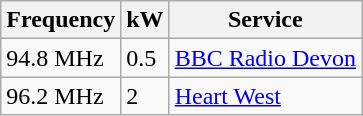<table class="wikitable sortable">
<tr>
<th>Frequency</th>
<th>kW</th>
<th>Service</th>
</tr>
<tr>
<td>94.8 MHz</td>
<td>0.5</td>
<td><a href='#'>BBC Radio Devon</a></td>
</tr>
<tr>
<td>96.2 MHz</td>
<td>2</td>
<td><a href='#'>Heart West</a></td>
</tr>
</table>
